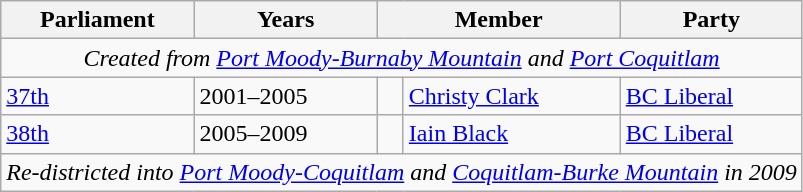<table class="wikitable"">
<tr>
<th>Parliament</th>
<th>Years</th>
<th colspan="2">Member</th>
<th>Party</th>
</tr>
<tr>
<td colspan="5" align="center"><em>Created from <a href='#'>Port Moody-Burnaby Mountain</a> and <a href='#'>Port Coquitlam</a></em></td>
</tr>
<tr>
<td><a href='#'>37th</a></td>
<td>2001–2005</td>
<td rowspan="1" > </td>
<td rowspan="1"><a href='#'>Christy Clark</a></td>
<td rowspan="1"><a href='#'>BC Liberal</a></td>
</tr>
<tr>
<td><a href='#'>38th</a></td>
<td>2005–2009</td>
<td rowspan="1" > </td>
<td rowspan="1"><a href='#'>Iain Black</a></td>
<td rowspan="1"><a href='#'>BC Liberal</a></td>
</tr>
<tr>
<td colspan="5" align="center"><em>Re-districted into <a href='#'>Port Moody-Coquitlam</a> and <a href='#'>Coquitlam-Burke Mountain</a> in 2009</em></td>
</tr>
</table>
